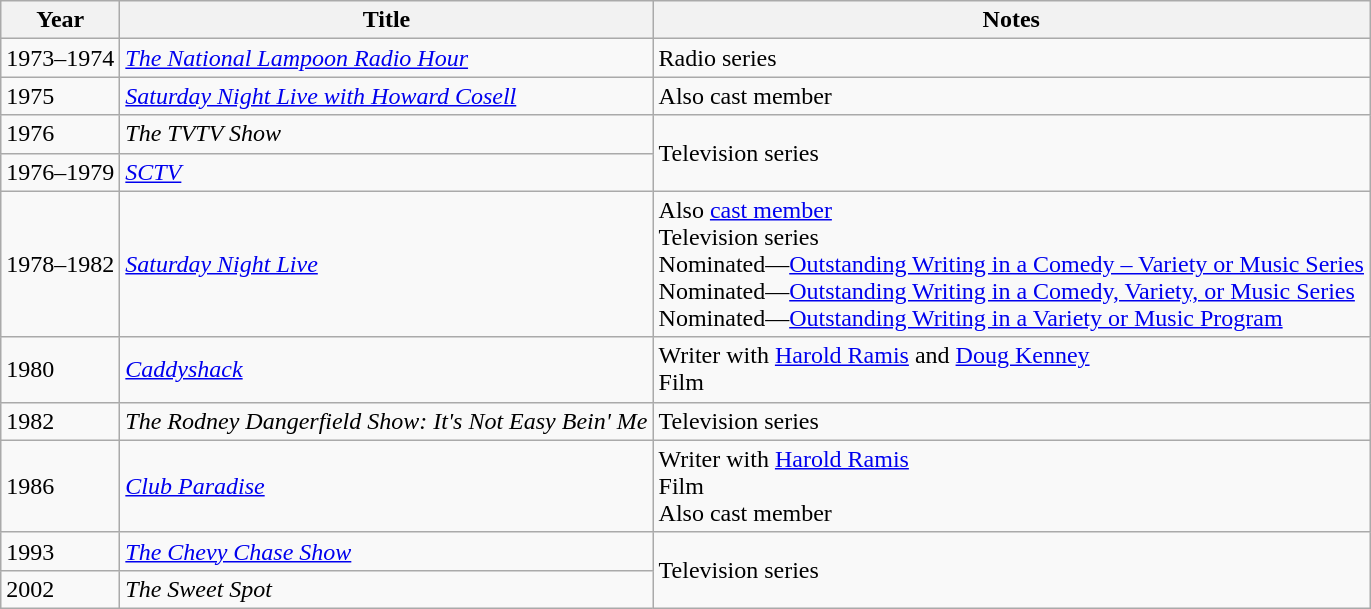<table class="wikitable sortable">
<tr>
<th>Year</th>
<th>Title</th>
<th>Notes</th>
</tr>
<tr>
<td>1973–1974</td>
<td><em><a href='#'>The National Lampoon Radio Hour</a></em></td>
<td>Radio series</td>
</tr>
<tr>
<td>1975</td>
<td><em><a href='#'>Saturday Night Live with Howard Cosell</a></em></td>
<td>Also cast member</td>
</tr>
<tr>
<td>1976</td>
<td><em>The TVTV Show</em></td>
<td rowspan="2">Television series</td>
</tr>
<tr>
<td>1976–1979</td>
<td><em><a href='#'>SCTV</a></em></td>
</tr>
<tr>
<td>1978–1982</td>
<td><em><a href='#'>Saturday Night Live</a></em></td>
<td>Also <a href='#'>cast member</a><br>Television series<br>Nominated—<a href='#'>Outstanding Writing in a Comedy – Variety or Music Series</a> <br>Nominated—<a href='#'>Outstanding Writing in a Comedy, Variety, or Music Series</a> <br>Nominated—<a href='#'>Outstanding Writing in a Variety or Music Program</a> </td>
</tr>
<tr>
<td>1980</td>
<td><em><a href='#'>Caddyshack</a></em></td>
<td>Writer with <a href='#'>Harold Ramis</a> and <a href='#'>Doug Kenney</a><br>Film</td>
</tr>
<tr>
<td>1982</td>
<td><em>The Rodney Dangerfield Show: It's Not Easy Bein' Me</em></td>
<td>Television series</td>
</tr>
<tr>
<td>1986</td>
<td><em><a href='#'>Club Paradise</a></em></td>
<td>Writer with <a href='#'>Harold Ramis</a><br>Film<br>Also cast member</td>
</tr>
<tr>
<td>1993</td>
<td><em><a href='#'>The Chevy Chase Show</a></em></td>
<td rowspan="2">Television series</td>
</tr>
<tr>
<td>2002</td>
<td><em>The Sweet Spot</em></td>
</tr>
</table>
